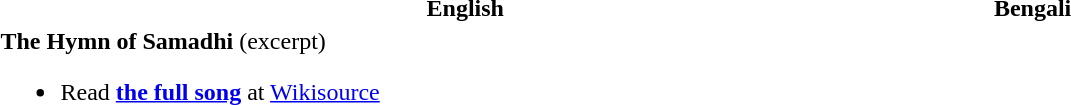<table width="60%">
<tr>
<th>English</th>
<th>Bengali</th>
</tr>
<tr>
<td><strong>The Hymn of Samadhi</strong> (excerpt)<br><ul><li>Read <strong><a href='#'>the full song</a></strong> at <a href='#'>Wikisource</a></li></ul></td>
<td></td>
</tr>
</table>
